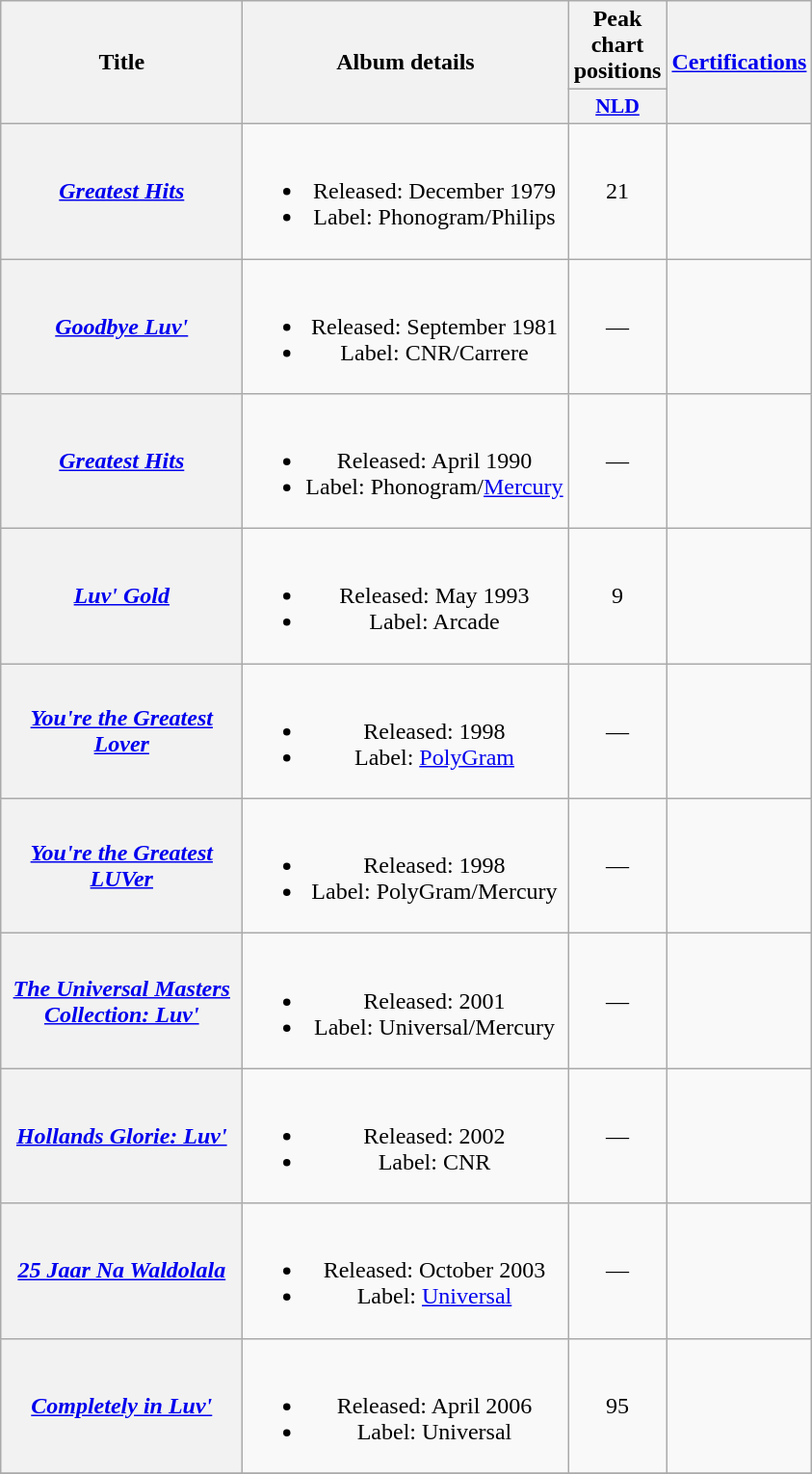<table class="wikitable plainrowheaders" style="text-align:center;">
<tr>
<th rowspan="2" style="width:10em;">Title</th>
<th rowspan="2">Album details</th>
<th>Peak chart positions</th>
<th rowspan="2"><a href='#'>Certifications</a></th>
</tr>
<tr>
<th style="width:3em;font-size:90%;"><a href='#'>NLD</a><br></th>
</tr>
<tr>
<th scope="row"><em><a href='#'>Greatest Hits</a></em></th>
<td><br><ul><li>Released: December 1979</li><li>Label: Phonogram/Philips</li></ul></td>
<td>21</td>
<td></td>
</tr>
<tr>
<th scope="row"><em><a href='#'>Goodbye Luv'</a></em></th>
<td><br><ul><li>Released: September 1981</li><li>Label: CNR/Carrere</li></ul></td>
<td>—</td>
<td></td>
</tr>
<tr>
<th scope="row"><em><a href='#'>Greatest Hits</a></em></th>
<td><br><ul><li>Released: April 1990</li><li>Label: Phonogram/<a href='#'>Mercury</a></li></ul></td>
<td>—</td>
<td></td>
</tr>
<tr>
<th scope="row"><em><a href='#'>Luv' Gold</a></em></th>
<td><br><ul><li>Released: May 1993</li><li>Label: Arcade</li></ul></td>
<td>9</td>
<td></td>
</tr>
<tr>
<th scope="row"><em><a href='#'>You're the Greatest Lover</a></em></th>
<td><br><ul><li>Released: 1998</li><li>Label: <a href='#'>PolyGram</a></li></ul></td>
<td>—</td>
<td></td>
</tr>
<tr>
<th scope="row"><em><a href='#'>You're the Greatest LUVer</a></em></th>
<td><br><ul><li>Released: 1998</li><li>Label: PolyGram/Mercury</li></ul></td>
<td>—</td>
<td></td>
</tr>
<tr>
<th scope="row"><em><a href='#'>The Universal Masters Collection: Luv'</a></em></th>
<td><br><ul><li>Released: 2001</li><li>Label: Universal/Mercury</li></ul></td>
<td>—</td>
<td></td>
</tr>
<tr>
<th scope="row"><em><a href='#'>Hollands Glorie: Luv'</a></em></th>
<td><br><ul><li>Released: 2002</li><li>Label: CNR</li></ul></td>
<td>—</td>
<td></td>
</tr>
<tr>
<th scope="row"><em><a href='#'>25 Jaar Na Waldolala</a></em></th>
<td><br><ul><li>Released: October 2003</li><li>Label: <a href='#'>Universal</a></li></ul></td>
<td>—</td>
<td></td>
</tr>
<tr>
<th scope="row"><em><a href='#'>Completely in Luv'</a></em></th>
<td><br><ul><li>Released: April 2006</li><li>Label: Universal</li></ul></td>
<td>95</td>
<td></td>
</tr>
<tr>
</tr>
</table>
